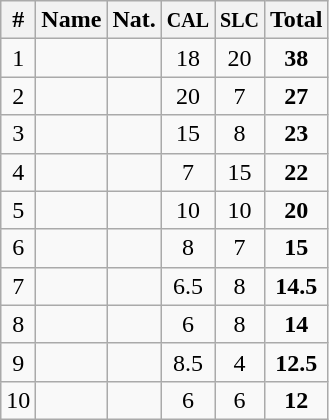<table class="wikitable sortable" style="text-align:center;">
<tr>
<th>#</th>
<th>Name</th>
<th>Nat.</th>
<th><small>CAL</small></th>
<th><small>SLC</small></th>
<th>Total</th>
</tr>
<tr>
<td>1</td>
<td align=left></td>
<td></td>
<td>18</td>
<td>20</td>
<td><strong>38</strong></td>
</tr>
<tr>
<td>2</td>
<td align=left></td>
<td></td>
<td>20</td>
<td>7</td>
<td><strong>27</strong></td>
</tr>
<tr>
<td>3</td>
<td align=left></td>
<td></td>
<td>15</td>
<td>8</td>
<td><strong>23</strong></td>
</tr>
<tr>
<td>4</td>
<td align=left></td>
<td></td>
<td>7</td>
<td>15</td>
<td><strong>22</strong></td>
</tr>
<tr>
<td>5</td>
<td align=left></td>
<td></td>
<td>10</td>
<td>10</td>
<td><strong>20</strong></td>
</tr>
<tr>
<td>6</td>
<td align=left></td>
<td></td>
<td>8</td>
<td>7</td>
<td><strong>15</strong></td>
</tr>
<tr>
<td>7</td>
<td align=left></td>
<td></td>
<td>6.5</td>
<td>8</td>
<td><strong>14.5 </strong></td>
</tr>
<tr>
<td>8</td>
<td align=left></td>
<td></td>
<td>6</td>
<td>8</td>
<td><strong>14</strong></td>
</tr>
<tr>
<td>9</td>
<td align=left></td>
<td></td>
<td>8.5</td>
<td>4</td>
<td><strong>12.5 </strong></td>
</tr>
<tr>
<td>10</td>
<td align=left></td>
<td></td>
<td>6</td>
<td>6</td>
<td><strong>12</strong></td>
</tr>
</table>
